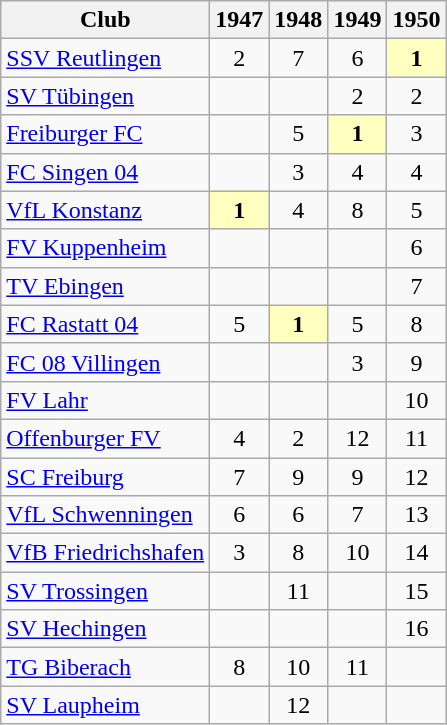<table class="wikitable">
<tr>
<th>Club</th>
<th>1947</th>
<th>1948</th>
<th>1949</th>
<th>1950</th>
</tr>
<tr align="center">
<td align="left"><a href='#'>SSV Reutlingen</a></td>
<td>2</td>
<td>7</td>
<td>6</td>
<td bgcolor="#ffffbf"><strong>1</strong></td>
</tr>
<tr align="center">
<td align="left"><a href='#'>SV Tübingen</a></td>
<td></td>
<td></td>
<td>2</td>
<td>2</td>
</tr>
<tr align="center">
<td align="left"><a href='#'>Freiburger FC</a></td>
<td></td>
<td>5</td>
<td bgcolor="#ffffbf"><strong>1</strong></td>
<td>3</td>
</tr>
<tr align="center">
<td align="left"><a href='#'>FC Singen 04</a></td>
<td></td>
<td>3</td>
<td>4</td>
<td>4</td>
</tr>
<tr align="center">
<td align="left"><a href='#'>VfL Konstanz</a></td>
<td bgcolor="#ffffbf"><strong>1</strong></td>
<td>4</td>
<td>8</td>
<td>5</td>
</tr>
<tr align="center">
<td align="left"><a href='#'>FV Kuppenheim</a></td>
<td></td>
<td></td>
<td></td>
<td>6</td>
</tr>
<tr align="center">
<td align="left"><a href='#'>TV Ebingen</a></td>
<td></td>
<td></td>
<td></td>
<td>7</td>
</tr>
<tr align="center">
<td align="left"><a href='#'>FC Rastatt 04</a></td>
<td>5</td>
<td bgcolor="#ffffbf"><strong>1</strong></td>
<td>5</td>
<td>8</td>
</tr>
<tr align="center">
<td align="left"><a href='#'>FC 08 Villingen</a></td>
<td></td>
<td></td>
<td>3</td>
<td>9</td>
</tr>
<tr align="center">
<td align="left"><a href='#'>FV Lahr</a></td>
<td></td>
<td></td>
<td></td>
<td>10</td>
</tr>
<tr align="center">
<td align="left"><a href='#'>Offenburger FV</a></td>
<td>4</td>
<td>2</td>
<td>12</td>
<td>11</td>
</tr>
<tr align="center">
<td align="left"><a href='#'>SC Freiburg</a></td>
<td>7</td>
<td>9</td>
<td>9</td>
<td>12</td>
</tr>
<tr align="center">
<td align="left"><a href='#'>VfL Schwenningen</a></td>
<td>6</td>
<td>6</td>
<td>7</td>
<td>13</td>
</tr>
<tr align="center">
<td align="left"><a href='#'>VfB Friedrichshafen</a></td>
<td>3</td>
<td>8</td>
<td>10</td>
<td>14</td>
</tr>
<tr align="center">
<td align="left"><a href='#'>SV Trossingen</a></td>
<td></td>
<td>11</td>
<td></td>
<td>15</td>
</tr>
<tr align="center">
<td align="left"><a href='#'>SV Hechingen</a></td>
<td></td>
<td></td>
<td></td>
<td>16</td>
</tr>
<tr align="center">
<td align="left"><a href='#'>TG Biberach</a></td>
<td>8</td>
<td>10</td>
<td>11</td>
<td></td>
</tr>
<tr align="center">
<td align="left"><a href='#'>SV Laupheim</a></td>
<td></td>
<td>12</td>
<td></td>
<td></td>
</tr>
</table>
